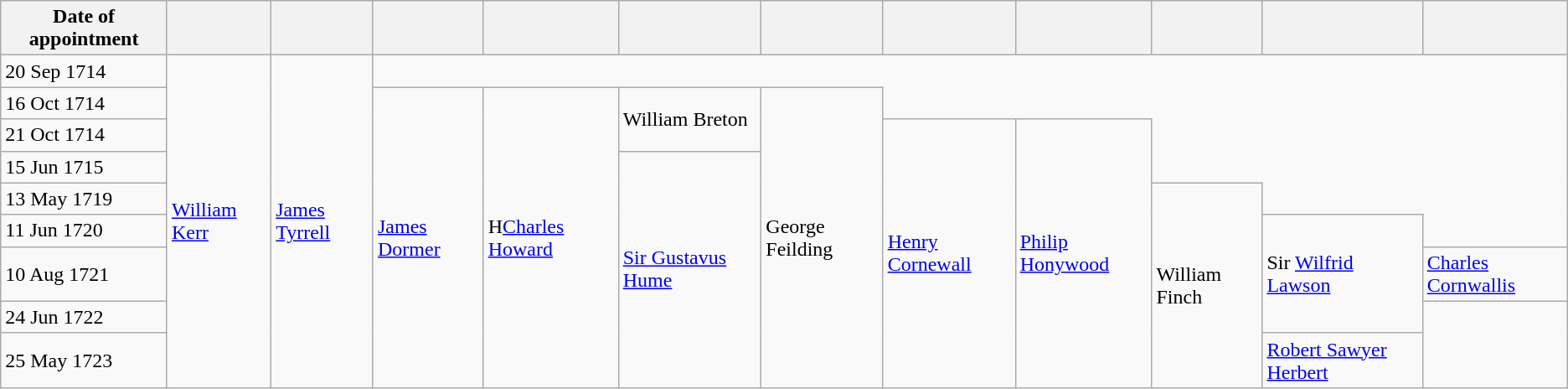<table class="wikitable">
<tr>
<th>Date of appointment</th>
<th></th>
<th></th>
<th></th>
<th></th>
<th></th>
<th></th>
<th></th>
<th></th>
<th></th>
<th></th>
<th></th>
</tr>
<tr>
<td>20 Sep 1714</td>
<td rowspan=9><a href='#'>William Kerr</a></td>
<td rowspan=9><a href='#'>James Tyrrell</a></td>
</tr>
<tr>
<td>16 Oct 1714</td>
<td rowspan=8><a href='#'>James Dormer</a> </td>
<td rowspan=8>H<a href='#'>Charles Howard</a></td>
<td rowspan=2>William Breton </td>
<td rowspan=8>George Feilding</td>
</tr>
<tr>
<td>21 Oct 1714</td>
<td rowspan=7><a href='#'>Henry Cornewall</a></td>
<td rowspan=7><a href='#'>Philip Honywood</a></td>
</tr>
<tr>
<td>15 Jun 1715</td>
<td rowspan=6><a href='#'>Sir Gustavus Hume</a></td>
</tr>
<tr>
<td>13 May 1719</td>
<td rowspan=5>William Finch</td>
</tr>
<tr>
<td>11 Jun 1720</td>
<td rowspan=3>Sir <a href='#'>Wilfrid Lawson</a></td>
</tr>
<tr>
<td>10 Aug 1721</td>
<td><a href='#'>Charles Cornwallis</a></td>
</tr>
<tr>
<td>24 Jun 1722</td>
<td rowspan=2></td>
</tr>
<tr>
<td>25 May 1723</td>
<td><a href='#'>Robert Sawyer Herbert</a></td>
</tr>
</table>
